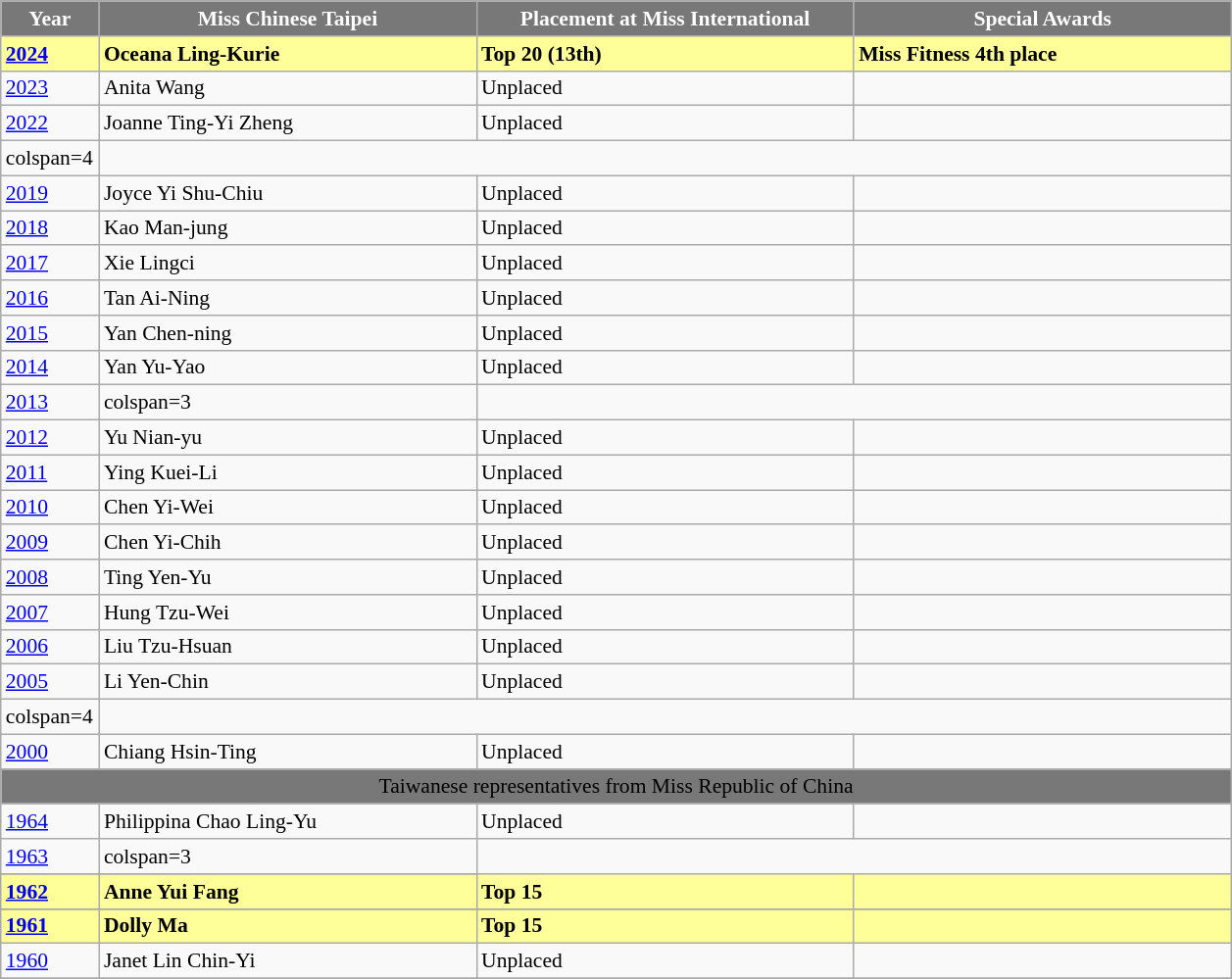<table class="wikitable " style="font-size: 90%;">
<tr>
<th width="60" style="background-color:#787878;color:#FFFFFF;">Year</th>
<th width="250" style="background-color:#787878;color:#FFFFFF;">Miss Chinese Taipei</th>
<th width="250" style="background-color:#787878;color:#FFFFFF;">Placement at Miss International</th>
<th width="250" style="background-color:#787878;color:#FFFFFF;">Special Awards</th>
</tr>
<tr style="background-color:#FFFF99; font-weight:">
<td><a href='#'><strong>2024</strong></a></td>
<td><strong>Oceana Ling-Kurie</strong></td>
<td><strong>Top 20 (13th)</strong></td>
<td><strong>Miss Fitness 4th place</strong></td>
</tr>
<tr>
<td><a href='#'>2023</a></td>
<td>Anita Wang</td>
<td>Unplaced</td>
<td></td>
</tr>
<tr>
<td><a href='#'>2022</a></td>
<td>Joanne Ting-Yi Zheng</td>
<td>Unplaced</td>
<td></td>
</tr>
<tr>
<td>colspan=4 </td>
</tr>
<tr>
<td><a href='#'>2019</a></td>
<td>Joyce Yi Shu-Chiu</td>
<td>Unplaced</td>
<td></td>
</tr>
<tr>
<td><a href='#'>2018</a></td>
<td>Kao Man-jung</td>
<td>Unplaced</td>
<td></td>
</tr>
<tr>
<td><a href='#'>2017</a></td>
<td>Xie Lingci</td>
<td>Unplaced</td>
<td></td>
</tr>
<tr>
<td><a href='#'>2016</a></td>
<td>Tan Ai-Ning</td>
<td>Unplaced</td>
<td></td>
</tr>
<tr>
<td><a href='#'>2015</a></td>
<td>Yan Chen-ning</td>
<td>Unplaced</td>
<td></td>
</tr>
<tr>
<td><a href='#'>2014</a></td>
<td>Yan Yu-Yao</td>
<td>Unplaced</td>
<td></td>
</tr>
<tr>
<td><a href='#'>2013</a></td>
<td>colspan=3 </td>
</tr>
<tr>
<td><a href='#'>2012</a></td>
<td>Yu Nian-yu</td>
<td>Unplaced</td>
<td></td>
</tr>
<tr>
<td><a href='#'>2011</a></td>
<td>Ying Kuei-Li</td>
<td>Unplaced</td>
<td></td>
</tr>
<tr>
<td><a href='#'>2010</a></td>
<td>Chen Yi-Wei</td>
<td>Unplaced</td>
<td></td>
</tr>
<tr>
<td><a href='#'>2009</a></td>
<td>Chen Yi-Chih</td>
<td>Unplaced</td>
<td></td>
</tr>
<tr>
<td><a href='#'>2008</a></td>
<td>Ting Yen-Yu</td>
<td>Unplaced</td>
<td></td>
</tr>
<tr>
<td><a href='#'>2007</a></td>
<td>Hung Tzu-Wei</td>
<td>Unplaced</td>
<td></td>
</tr>
<tr>
<td><a href='#'>2006</a></td>
<td>Liu Tzu-Hsuan</td>
<td>Unplaced</td>
<td></td>
</tr>
<tr>
<td><a href='#'>2005</a></td>
<td>Li Yen-Chin</td>
<td>Unplaced</td>
<td></td>
</tr>
<tr>
<td>colspan=4 </td>
</tr>
<tr>
<td><a href='#'>2000</a></td>
<td>Chiang Hsin-Ting</td>
<td>Unplaced</td>
<td></td>
</tr>
<tr>
</tr>
<tr bgcolor="#787878" align="center">
<td colspan="4"><span>Taiwanese representatives from Miss Republic of China</span></td>
</tr>
<tr>
<td><a href='#'>1964</a></td>
<td>Philippina Chao Ling-Yu</td>
<td>Unplaced</td>
<td></td>
</tr>
<tr>
<td><a href='#'>1963</a></td>
<td>colspan=3 </td>
</tr>
<tr>
</tr>
<tr style="background-color:#FFFF99; font-weight:">
<td><a href='#'><strong>1962</strong></a></td>
<td><strong>Anne Yui Fang</strong></td>
<td><strong>Top 15</strong></td>
<td></td>
</tr>
<tr>
</tr>
<tr style="background-color:#FFFF99; font-weight:">
<td><a href='#'><strong>1961</strong></a></td>
<td><strong>Dolly Ma</strong></td>
<td><strong>Top 15</strong></td>
<td></td>
</tr>
<tr>
<td><a href='#'>1960</a></td>
<td>Janet Lin Chin-Yi</td>
<td>Unplaced</td>
<td></td>
</tr>
<tr>
</tr>
</table>
